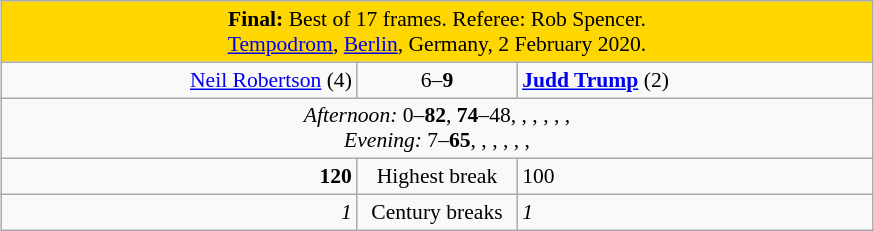<table class="wikitable" style="font-size: 90%; margin: 1em auto 1em auto;">
<tr>
<td colspan = "3" align="center" bgcolor="#ffd700"><strong>Final:</strong> Best of 17 frames. Referee: Rob Spencer.<br><a href='#'>Tempodrom</a>, <a href='#'>Berlin</a>, Germany, 2 February 2020.</td>
</tr>
<tr>
<td width="230" align="right"><a href='#'>Neil Robertson</a> (4)<br></td>
<td width="100" align="center">6–<strong>9</strong></td>
<td width="230"><strong><a href='#'>Judd Trump</a></strong> (2)<br></td>
</tr>
<tr>
<td colspan="3" align="center" style="font-size: 100%"><em>Afternoon:</em> 0–<strong>82</strong>, <strong>74</strong>–48, , , , , ,  <br><em>Evening:</em> 7–<strong>65</strong>, , , , , , </td>
</tr>
<tr>
<td align="right"><strong>120</strong></td>
<td align="center">Highest break</td>
<td>100</td>
</tr>
<tr>
<td align="right"><em>1</em></td>
<td align="center">Century breaks</td>
<td><em>1</em></td>
</tr>
</table>
